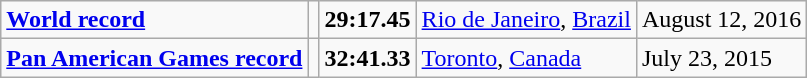<table class="wikitable">
<tr>
<td><strong><a href='#'>World record</a></strong></td>
<td></td>
<td><strong>29:17.45</strong></td>
<td><a href='#'>Rio de Janeiro</a>, <a href='#'>Brazil</a></td>
<td>August 12, 2016</td>
</tr>
<tr>
<td><strong><a href='#'>Pan American Games record</a></strong></td>
<td></td>
<td><strong>32:41.33</strong></td>
<td><a href='#'>Toronto</a>, <a href='#'>Canada</a></td>
<td>July 23, 2015</td>
</tr>
</table>
